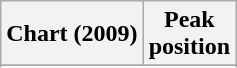<table class="wikitable sortable plainrowheaders" style="text-align:center">
<tr>
<th scope="col">Chart (2009)</th>
<th scope="col">Peak<br>position</th>
</tr>
<tr>
</tr>
<tr>
</tr>
</table>
